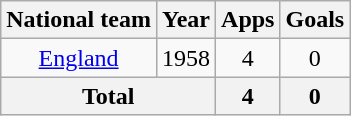<table class=wikitable style="text-align: center">
<tr>
<th>National team</th>
<th>Year</th>
<th>Apps</th>
<th>Goals</th>
</tr>
<tr>
<td><a href='#'>England</a></td>
<td>1958</td>
<td>4</td>
<td>0</td>
</tr>
<tr>
<th colspan=2>Total</th>
<th>4</th>
<th>0</th>
</tr>
</table>
